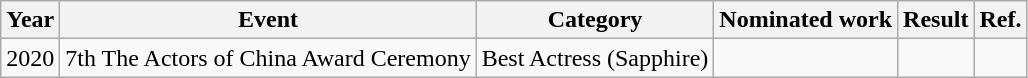<table class="wikitable">
<tr>
<th>Year</th>
<th>Event</th>
<th>Category</th>
<th>Nominated work</th>
<th>Result</th>
<th>Ref.</th>
</tr>
<tr>
<td>2020</td>
<td>7th The Actors of China Award Ceremony</td>
<td>Best Actress (Sapphire)</td>
<td></td>
<td></td>
<td></td>
</tr>
</table>
